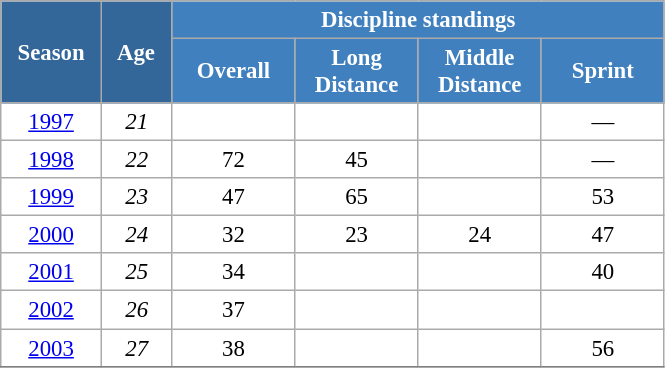<table class="wikitable" style="font-size:95%; text-align:center; border:grey solid 1px; border-collapse:collapse; background:#ffffff;">
<tr>
<th style="background-color:#369; color:white; width:60px;" rowspan="2"> Season </th>
<th style="background-color:#369; color:white; width:40px;" rowspan="2"> Age </th>
<th style="background-color:#4180be; color:white;" colspan="4">Discipline standings</th>
</tr>
<tr>
<th style="background-color:#4180be; color:white; width:75px;">Overall</th>
<th style="background-color:#4180be; color:white; width:75px;">Long Distance</th>
<th style="background-color:#4180be; color:white; width:75px;">Middle Distance</th>
<th style="background-color:#4180be; color:white; width:75px;">Sprint</th>
</tr>
<tr>
<td><a href='#'>1997</a></td>
<td><em>21</em></td>
<td></td>
<td></td>
<td></td>
<td>—</td>
</tr>
<tr>
<td><a href='#'>1998</a></td>
<td><em>22</em></td>
<td>72</td>
<td>45</td>
<td></td>
<td>—</td>
</tr>
<tr>
<td><a href='#'>1999</a></td>
<td><em>23</em></td>
<td>47</td>
<td>65</td>
<td></td>
<td>53</td>
</tr>
<tr>
<td><a href='#'>2000</a></td>
<td><em>24</em></td>
<td>32</td>
<td>23</td>
<td>24</td>
<td>47</td>
</tr>
<tr>
<td><a href='#'>2001</a></td>
<td><em>25</em></td>
<td>34</td>
<td></td>
<td></td>
<td>40</td>
</tr>
<tr>
<td><a href='#'>2002</a></td>
<td><em>26</em></td>
<td>37</td>
<td></td>
<td></td>
<td></td>
</tr>
<tr>
<td><a href='#'>2003</a></td>
<td><em>27</em></td>
<td>38</td>
<td></td>
<td></td>
<td>56</td>
</tr>
<tr>
</tr>
</table>
